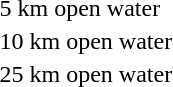<table>
<tr>
<td>5 km open water</td>
<td></td>
<td></td>
<td></td>
</tr>
<tr>
<td>10 km open water</td>
<td></td>
<td></td>
<td></td>
</tr>
<tr>
<td>25 km open water</td>
<td></td>
<td></td>
<td></td>
</tr>
</table>
